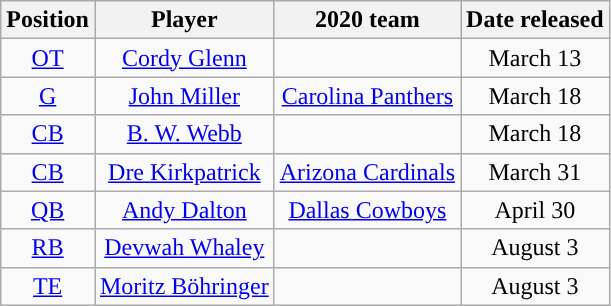<table class="wikitable" style="text-align:center">
<tr>
<th>Position</th>
<th>Player</th>
<th>2020 team</th>
<th>Date released</th>
</tr>
<tr>
<td><a href='#'>OT</a></td>
<td><a href='#'>Cordy Glenn</a></td>
<td></td>
<td>March 13</td>
</tr>
<tr>
<td><a href='#'>G</a></td>
<td><a href='#'>John Miller</a></td>
<td><a href='#'>Carolina Panthers</a></td>
<td>March 18</td>
</tr>
<tr>
<td><a href='#'>CB</a></td>
<td><a href='#'>B. W. Webb</a></td>
<td></td>
<td>March 18</td>
</tr>
<tr>
<td><a href='#'>CB</a></td>
<td><a href='#'>Dre Kirkpatrick</a></td>
<td><a href='#'>Arizona Cardinals</a></td>
<td>March 31</td>
</tr>
<tr>
<td><a href='#'>QB</a></td>
<td><a href='#'>Andy Dalton</a></td>
<td><a href='#'>Dallas Cowboys</a></td>
<td>April 30</td>
</tr>
<tr>
<td><a href='#'>RB</a></td>
<td><a href='#'>Devwah Whaley</a></td>
<td></td>
<td>August 3</td>
</tr>
<tr>
<td><a href='#'>TE</a></td>
<td><a href='#'>Moritz Böhringer</a></td>
<td></td>
<td>August 3</td>
</tr>
</table>
